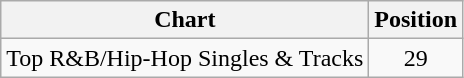<table class="wikitable">
<tr>
<th>Chart</th>
<th>Position</th>
</tr>
<tr>
<td>Top R&B/Hip-Hop Singles & Tracks</td>
<td align="center">29</td>
</tr>
</table>
